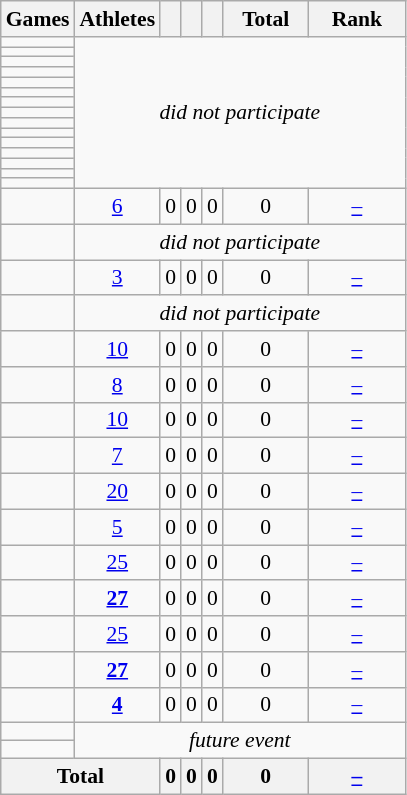<table class="wikitable" style="text-align:center; font-size:90%;">
<tr>
<th>Games</th>
<th>Athletes</th>
<th width:3.2em; font-weight:bold;"></th>
<th width:3.7em; font-weight:bold;"></th>
<th width:3.7em; font-weight:bold;"></th>
<th style="width:3.5em; font-weight:bold;">Total</th>
<th style="width:4em; font-weight:bold;">Rank</th>
</tr>
<tr>
<td align=left> </td>
<td rowspan="15"; colspan=6><em>did not participate</em></td>
</tr>
<tr>
<td align=left> </td>
</tr>
<tr>
<td align=left> </td>
</tr>
<tr>
<td align=left> </td>
</tr>
<tr>
<td align=left> </td>
</tr>
<tr>
<td align=left> </td>
</tr>
<tr>
<td align=left> </td>
</tr>
<tr>
<td align=left> </td>
</tr>
<tr>
<td align=left> </td>
</tr>
<tr>
<td align=left> </td>
</tr>
<tr>
<td align=left> </td>
</tr>
<tr>
<td align=left> </td>
</tr>
<tr>
<td align=left> </td>
</tr>
<tr>
<td align=left> </td>
</tr>
<tr>
<td align=left> </td>
</tr>
<tr>
<td align=left> </td>
<td><a href='#'>6</a></td>
<td>0</td>
<td>0</td>
<td>0</td>
<td>0</td>
<td><a href='#'>–</a></td>
</tr>
<tr>
<td align=left> </td>
<td colspan=6><em>did not participate</em></td>
</tr>
<tr>
<td align=left> </td>
<td><a href='#'>3</a></td>
<td>0</td>
<td>0</td>
<td>0</td>
<td>0</td>
<td><a href='#'>–</a></td>
</tr>
<tr>
<td align=left> </td>
<td colspan=6><em>did not participate</em></td>
</tr>
<tr>
<td align=left> </td>
<td><a href='#'>10</a></td>
<td>0</td>
<td>0</td>
<td>0</td>
<td>0</td>
<td><a href='#'>–</a></td>
</tr>
<tr>
<td align=left> </td>
<td><a href='#'>8</a></td>
<td>0</td>
<td>0</td>
<td>0</td>
<td>0</td>
<td><a href='#'>–</a></td>
</tr>
<tr>
<td align=left> </td>
<td><a href='#'>10</a></td>
<td>0</td>
<td>0</td>
<td>0</td>
<td>0</td>
<td><a href='#'>–</a></td>
</tr>
<tr>
<td align=left> </td>
<td><a href='#'>7</a></td>
<td>0</td>
<td>0</td>
<td>0</td>
<td>0</td>
<td><a href='#'>–</a></td>
</tr>
<tr>
<td align=left> </td>
<td><a href='#'>20</a></td>
<td>0</td>
<td>0</td>
<td>0</td>
<td>0</td>
<td><a href='#'>–</a></td>
</tr>
<tr>
<td align=left> </td>
<td><a href='#'>5</a></td>
<td>0</td>
<td>0</td>
<td>0</td>
<td>0</td>
<td><a href='#'>–</a></td>
</tr>
<tr>
<td align=left> </td>
<td><a href='#'>25</a></td>
<td>0</td>
<td>0</td>
<td>0</td>
<td>0</td>
<td><a href='#'>–</a></td>
</tr>
<tr>
<td align=left> </td>
<td><a href='#'><strong>27</strong></a></td>
<td>0</td>
<td>0</td>
<td>0</td>
<td>0</td>
<td><a href='#'>–</a></td>
</tr>
<tr>
<td align=left> </td>
<td><a href='#'>25</a></td>
<td>0</td>
<td>0</td>
<td>0</td>
<td>0</td>
<td><a href='#'>–</a></td>
</tr>
<tr>
<td align=left> </td>
<td><a href='#'><strong>27</strong></a></td>
<td>0</td>
<td>0</td>
<td>0</td>
<td>0</td>
<td><a href='#'>–</a></td>
</tr>
<tr>
<td align=left> </td>
<td><a href='#'><strong>4</strong></a></td>
<td>0</td>
<td>0</td>
<td>0</td>
<td>0</td>
<td><a href='#'>–</a></td>
</tr>
<tr>
<td align=left> </td>
<td colspan=6; rowspan=2><em>future event</em></td>
</tr>
<tr>
<td align=left> </td>
</tr>
<tr>
<th colspan=2>Total</th>
<th>0</th>
<th>0</th>
<th>0</th>
<th>0</th>
<th><a href='#'>–</a></th>
</tr>
</table>
